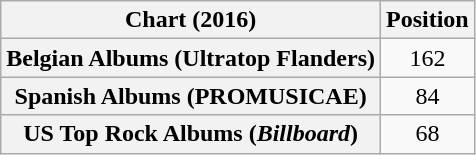<table class="wikitable sortable plainrowheaders" style="text-align:center">
<tr>
<th scope="col">Chart (2016)</th>
<th scope="col">Position</th>
</tr>
<tr>
<th scope="row">Belgian Albums (Ultratop Flanders)</th>
<td>162</td>
</tr>
<tr>
<th scope="row">Spanish Albums (PROMUSICAE)</th>
<td>84</td>
</tr>
<tr>
<th scope="row">US Top Rock Albums (<em>Billboard</em>)</th>
<td>68</td>
</tr>
</table>
